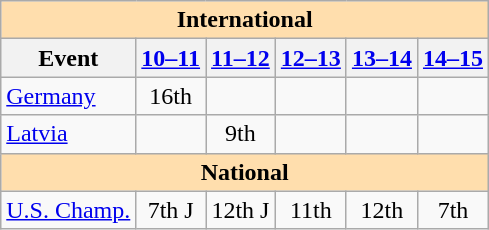<table class="wikitable" style="text-align:center">
<tr>
<th colspan="6" style="background-color: #ffdead; " align="center">International</th>
</tr>
<tr>
<th>Event</th>
<th><a href='#'>10–11</a></th>
<th><a href='#'>11–12</a></th>
<th><a href='#'>12–13</a></th>
<th><a href='#'>13–14</a></th>
<th><a href='#'>14–15</a></th>
</tr>
<tr>
<td align=left> <a href='#'>Germany</a></td>
<td>16th</td>
<td></td>
<td></td>
<td></td>
<td></td>
</tr>
<tr>
<td align=left> <a href='#'>Latvia</a></td>
<td></td>
<td>9th</td>
<td></td>
<td></td>
<td></td>
</tr>
<tr>
<th colspan="6" style="background-color: #ffdead; " align="center">National</th>
</tr>
<tr>
<td align=left><a href='#'>U.S. Champ.</a></td>
<td>7th J</td>
<td>12th J</td>
<td>11th</td>
<td>12th</td>
<td>7th</td>
</tr>
</table>
